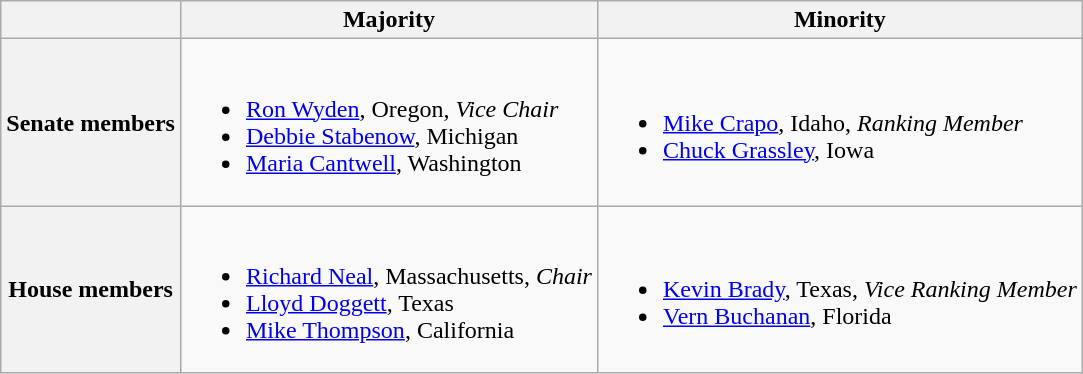<table class="wikitable">
<tr>
<th></th>
<th>Majority</th>
<th>Minority</th>
</tr>
<tr>
<th>Senate members</th>
<td><br><ul><li><a href='#'>Ron Wyden</a>, Oregon, <em>Vice Chair</em></li><li><a href='#'>Debbie Stabenow</a>, Michigan</li><li><a href='#'>Maria Cantwell</a>, Washington</li></ul></td>
<td><br><ul><li><a href='#'>Mike Crapo</a>, Idaho, <em>Ranking Member</em></li><li><a href='#'>Chuck Grassley</a>, Iowa</li></ul></td>
</tr>
<tr>
<th>House members</th>
<td><br><ul><li><a href='#'>Richard Neal</a>, Massachusetts, <em>Chair</em></li><li><a href='#'>Lloyd Doggett</a>, Texas</li><li><a href='#'>Mike Thompson</a>, California</li></ul></td>
<td><br><ul><li><a href='#'>Kevin Brady</a>, Texas, <em>Vice Ranking Member</em></li><li><a href='#'>Vern Buchanan</a>, Florida</li></ul></td>
</tr>
</table>
